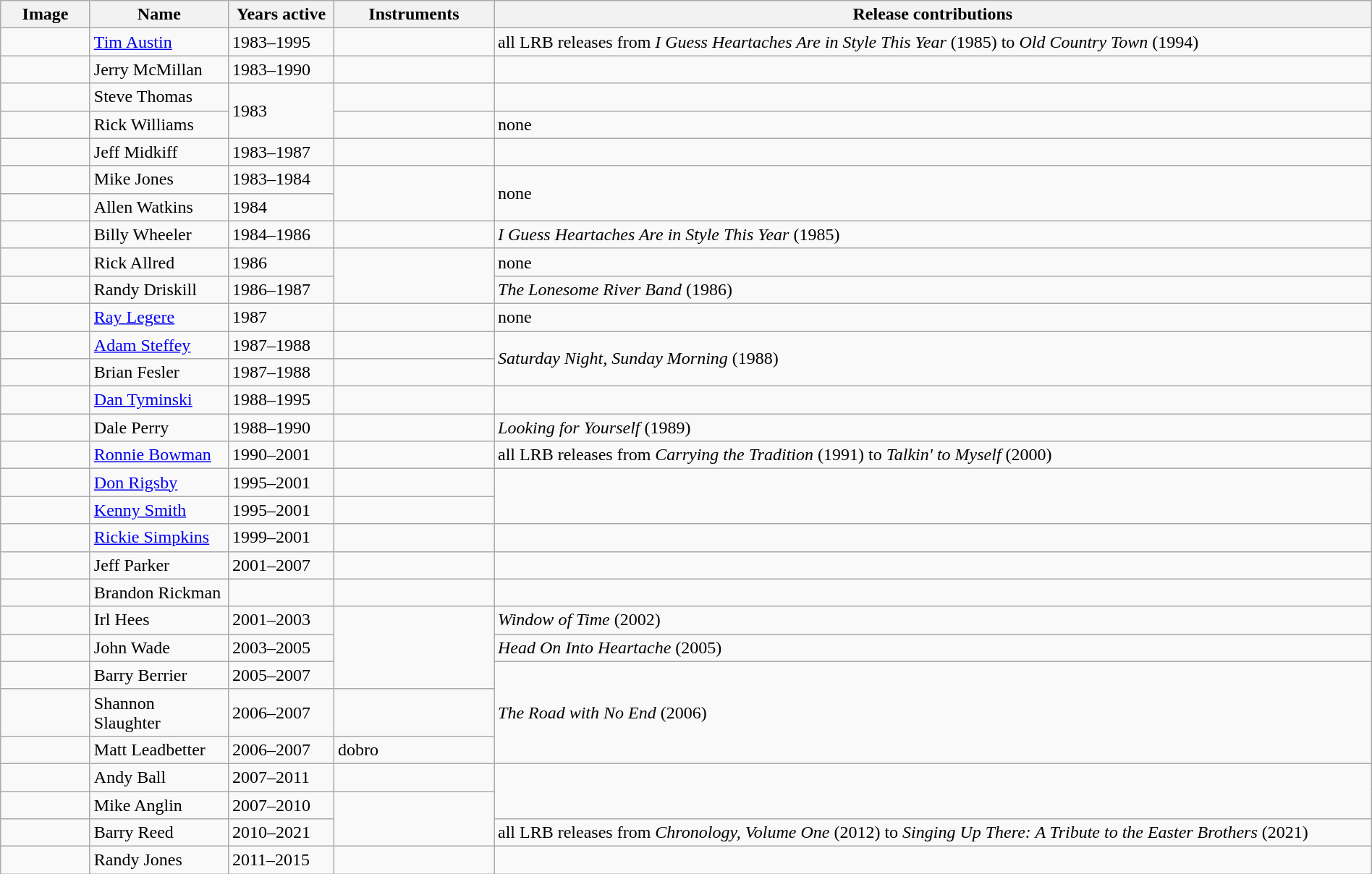<table class="wikitable" width="100%">
<tr>
<th width="75">Image</th>
<th width="120">Name</th>
<th width="90">Years active</th>
<th width="140">Instruments</th>
<th>Release contributions</th>
</tr>
<tr>
<td></td>
<td><a href='#'>Tim Austin</a></td>
<td>1983–1995</td>
<td></td>
<td>all LRB releases from <em>I Guess Heartaches Are in Style This Year</em> (1985) to <em>Old Country Town</em> (1994)</td>
</tr>
<tr>
<td></td>
<td>Jerry McMillan</td>
<td>1983–1990</td>
<td></td>
<td></td>
</tr>
<tr>
<td></td>
<td>Steve Thomas</td>
<td rowspan="2">1983</td>
<td></td>
<td></td>
</tr>
<tr>
<td></td>
<td>Rick Williams</td>
<td></td>
<td>none</td>
</tr>
<tr>
<td></td>
<td>Jeff Midkiff</td>
<td>1983–1987</td>
<td></td>
<td></td>
</tr>
<tr>
<td></td>
<td>Mike Jones</td>
<td>1983–1984</td>
<td rowspan="2"></td>
<td rowspan="2">none</td>
</tr>
<tr>
<td></td>
<td>Allen Watkins</td>
<td>1984</td>
</tr>
<tr>
<td></td>
<td>Billy Wheeler</td>
<td>1984–1986</td>
<td></td>
<td><em>I Guess Heartaches Are in Style This Year</em> (1985)</td>
</tr>
<tr>
<td></td>
<td>Rick Allred</td>
<td>1986</td>
<td rowspan="2"></td>
<td>none</td>
</tr>
<tr>
<td></td>
<td>Randy Driskill</td>
<td>1986–1987</td>
<td><em>The Lonesome River Band</em> (1986)</td>
</tr>
<tr>
<td></td>
<td><a href='#'>Ray Legere</a></td>
<td>1987</td>
<td></td>
<td>none</td>
</tr>
<tr>
<td></td>
<td><a href='#'>Adam Steffey</a></td>
<td>1987–1988</td>
<td></td>
<td rowspan="2"><em>Saturday Night, Sunday Morning</em> (1988)</td>
</tr>
<tr>
<td></td>
<td>Brian Fesler</td>
<td>1987–1988</td>
<td></td>
</tr>
<tr>
<td></td>
<td><a href='#'>Dan Tyminski</a></td>
<td>1988–1995</td>
<td></td>
<td></td>
</tr>
<tr>
<td></td>
<td>Dale Perry</td>
<td>1988–1990</td>
<td></td>
<td><em>Looking for Yourself</em> (1989)</td>
</tr>
<tr>
<td></td>
<td><a href='#'>Ronnie Bowman</a></td>
<td>1990–2001</td>
<td></td>
<td>all LRB releases from <em>Carrying the Tradition</em> (1991) to <em>Talkin' to Myself</em> (2000)</td>
</tr>
<tr>
<td></td>
<td><a href='#'>Don Rigsby</a></td>
<td>1995–2001</td>
<td></td>
<td rowspan="2"></td>
</tr>
<tr>
<td></td>
<td><a href='#'>Kenny Smith</a></td>
<td>1995–2001</td>
<td></td>
</tr>
<tr>
<td></td>
<td><a href='#'>Rickie Simpkins</a></td>
<td>1999–2001</td>
<td></td>
<td></td>
</tr>
<tr>
<td></td>
<td>Jeff Parker</td>
<td>2001–2007</td>
<td></td>
<td></td>
</tr>
<tr>
<td></td>
<td>Brandon Rickman</td>
<td></td>
<td></td>
<td></td>
</tr>
<tr>
<td></td>
<td>Irl Hees</td>
<td>2001–2003</td>
<td rowspan="3"></td>
<td><em>Window of Time</em> (2002)</td>
</tr>
<tr>
<td></td>
<td>John Wade</td>
<td>2003–2005</td>
<td><em>Head On Into Heartache</em> (2005)</td>
</tr>
<tr>
<td></td>
<td>Barry Berrier</td>
<td>2005–2007</td>
<td rowspan="3"><em>The Road with No End</em> (2006)</td>
</tr>
<tr>
<td></td>
<td>Shannon Slaughter</td>
<td>2006–2007</td>
<td></td>
</tr>
<tr>
<td></td>
<td>Matt Leadbetter</td>
<td>2006–2007</td>
<td>dobro</td>
</tr>
<tr>
<td></td>
<td>Andy Ball</td>
<td>2007–2011</td>
<td></td>
<td rowspan="2"></td>
</tr>
<tr>
<td></td>
<td>Mike Anglin</td>
<td>2007–2010</td>
<td rowspan="2"></td>
</tr>
<tr>
<td></td>
<td>Barry Reed</td>
<td>2010–2021</td>
<td>all LRB releases from <em>Chronology, Volume One</em> (2012) to <em>Singing Up There: A Tribute to the Easter Brothers</em> (2021)</td>
</tr>
<tr>
<td></td>
<td>Randy Jones</td>
<td>2011–2015</td>
<td></td>
<td></td>
</tr>
</table>
